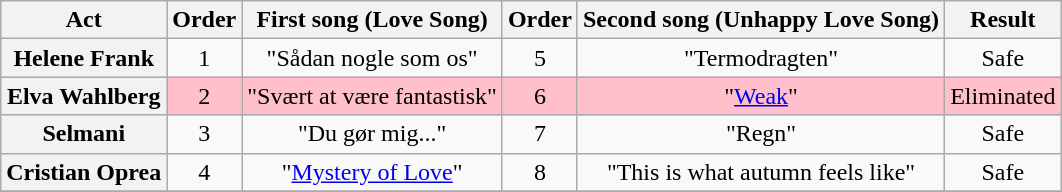<table class="wikitable plainrowheaders" style="text-align:center;">
<tr>
<th>Act</th>
<th>Order</th>
<th>First song (Love Song)</th>
<th>Order</th>
<th>Second song (Unhappy Love Song)</th>
<th>Result</th>
</tr>
<tr>
<th scope=row>Helene Frank</th>
<td>1</td>
<td>"Sådan nogle som os"</td>
<td>5</td>
<td>"Termodragten"</td>
<td>Safe</td>
</tr>
<tr style="background:pink">
<th scope=row>Elva Wahlberg</th>
<td>2</td>
<td>"Svært at være fantastisk"</td>
<td>6</td>
<td>"<a href='#'>Weak</a>"</td>
<td>Eliminated</td>
</tr>
<tr>
<th scope=row>Selmani</th>
<td>3</td>
<td>"Du gør mig..."</td>
<td>7</td>
<td>"Regn"</td>
<td>Safe</td>
</tr>
<tr>
<th scope=row>Cristian Oprea</th>
<td>4</td>
<td>"<a href='#'>Mystery of Love</a>"</td>
<td>8</td>
<td>"This is what autumn feels like"</td>
<td>Safe</td>
</tr>
<tr>
</tr>
</table>
